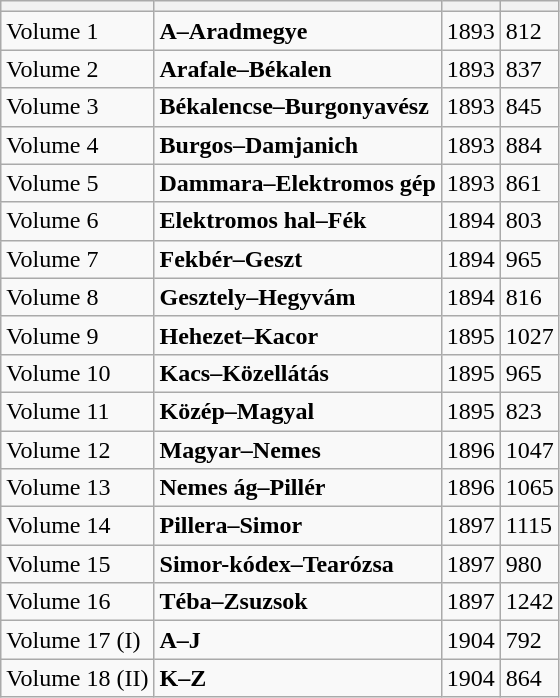<table class="wikitable sortable">
<tr>
<th></th>
<th></th>
<th></th>
<th></th>
</tr>
<tr>
<td>Volume 1</td>
<td><strong>A–Aradmegye</strong></td>
<td>1893</td>
<td>812</td>
</tr>
<tr>
<td>Volume 2</td>
<td><strong>Arafale–Békalen </strong></td>
<td>1893</td>
<td>837</td>
</tr>
<tr>
<td>Volume 3</td>
<td><strong>Békalencse–Burgonyavész</strong></td>
<td>1893</td>
<td>845</td>
</tr>
<tr>
<td>Volume 4</td>
<td><strong>Burgos–Damjanich </strong></td>
<td>1893</td>
<td>884</td>
</tr>
<tr>
<td>Volume 5</td>
<td><strong>Dammara–Elektromos gép</strong></td>
<td>1893</td>
<td>861</td>
</tr>
<tr>
<td>Volume 6</td>
<td><strong>Elektromos hal–Fék</strong></td>
<td>1894</td>
<td>803</td>
</tr>
<tr>
<td>Volume 7</td>
<td><strong>Fekbér–Geszt</strong></td>
<td>1894</td>
<td>965</td>
</tr>
<tr>
<td>Volume 8</td>
<td><strong>Gesztely–Hegyvám</strong></td>
<td>1894</td>
<td>816</td>
</tr>
<tr>
<td>Volume 9</td>
<td><strong>Hehezet–Kacor</strong></td>
<td>1895</td>
<td>1027</td>
</tr>
<tr>
<td>Volume 10</td>
<td><strong>Kacs–Közellátás</strong></td>
<td>1895</td>
<td>965</td>
</tr>
<tr>
<td>Volume 11</td>
<td><strong>Közép–Magyal</strong></td>
<td>1895</td>
<td>823</td>
</tr>
<tr>
<td>Volume 12</td>
<td><strong>Magyar–Nemes</strong></td>
<td>1896</td>
<td>1047</td>
</tr>
<tr>
<td>Volume 13</td>
<td><strong>Nemes ág–Pillér</strong></td>
<td>1896</td>
<td>1065</td>
</tr>
<tr>
<td>Volume 14</td>
<td><strong>Pillera–Simor</strong></td>
<td>1897</td>
<td>1115</td>
</tr>
<tr>
<td>Volume 15</td>
<td><strong>Simor-kódex–Tearózsa</strong></td>
<td>1897</td>
<td>980</td>
</tr>
<tr>
<td>Volume 16</td>
<td><strong>Téba–Zsuzsok</strong></td>
<td>1897</td>
<td>1242</td>
</tr>
<tr>
<td>Volume 17 (I)</td>
<td><strong>A–J</strong></td>
<td>1904</td>
<td>792</td>
</tr>
<tr>
<td>Volume 18 (II)</td>
<td><strong>K–Z</strong></td>
<td>1904</td>
<td>864</td>
</tr>
</table>
